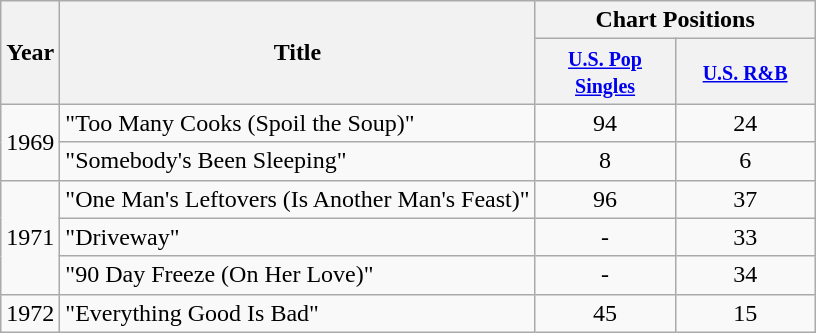<table class="wikitable">
<tr>
<th rowspan="2">Year</th>
<th rowspan="2">Title</th>
<th colspan="2">Chart Positions</th>
</tr>
<tr>
<th style="width:86px;"><small><a href='#'>U.S. Pop Singles</a></small></th>
<th style="width:86px;"><small><a href='#'>U.S. R&B</a></small></th>
</tr>
<tr>
<td rowspan="2">1969</td>
<td>"Too Many Cooks (Spoil the Soup)"</td>
<td style="text-align:center;">94</td>
<td style="text-align:center;">24</td>
</tr>
<tr>
<td>"Somebody's Been Sleeping"</td>
<td style="text-align:center;">8</td>
<td style="text-align:center;">6</td>
</tr>
<tr>
<td rowspan="3">1971</td>
<td>"One Man's Leftovers (Is Another Man's Feast)"</td>
<td style="text-align:center;">96</td>
<td style="text-align:center;">37</td>
</tr>
<tr>
<td>"Driveway"</td>
<td style="text-align:center;">-</td>
<td style="text-align:center;">33</td>
</tr>
<tr>
<td>"90 Day Freeze (On Her Love)"</td>
<td style="text-align:center;">-</td>
<td style="text-align:center;">34</td>
</tr>
<tr>
<td>1972</td>
<td>"Everything Good Is Bad"</td>
<td style="text-align:center;">45</td>
<td style="text-align:center;">15</td>
</tr>
</table>
